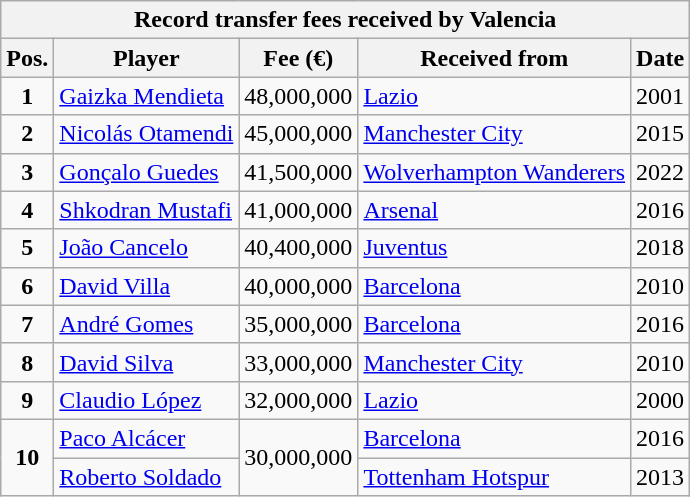<table class="wikitable sortable">
<tr>
<th colspan=15>Record transfer fees received by Valencia</th>
</tr>
<tr>
<th scope=col>Pos.</th>
<th scope=col>Player</th>
<th scope=col>Fee (€)</th>
<th scope=col>Received from</th>
<th scope=col>Date</th>
</tr>
<tr>
<td align="center"><strong>1</strong></td>
<td> <a href='#'>Gaizka Mendieta</a></td>
<td align=center>48,000,000</td>
<td> <a href='#'>Lazio</a></td>
<td align=center>2001</td>
</tr>
<tr>
<td align="center"><strong>2</strong></td>
<td> <a href='#'>Nicolás Otamendi</a></td>
<td align=center>45,000,000</td>
<td> <a href='#'>Manchester City</a></td>
<td align=center>2015</td>
</tr>
<tr>
<td align="center"><strong>3</strong></td>
<td> <a href='#'>Gonçalo Guedes</a></td>
<td align=center>41,500,000</td>
<td> <a href='#'>Wolverhampton Wanderers</a></td>
<td align=center>2022</td>
</tr>
<tr>
<td align="center"><strong>4</strong></td>
<td> <a href='#'>Shkodran Mustafi</a></td>
<td align=center>41,000,000</td>
<td> <a href='#'>Arsenal</a></td>
<td align=center>2016</td>
</tr>
<tr>
<td align="center"><strong>5</strong></td>
<td> <a href='#'>João Cancelo</a></td>
<td align=center>40,400,000</td>
<td> <a href='#'>Juventus</a></td>
<td align=center>2018</td>
</tr>
<tr>
<td align="center"><strong>6</strong></td>
<td> <a href='#'>David Villa</a></td>
<td align=center>40,000,000</td>
<td> <a href='#'>Barcelona</a></td>
<td align=center>2010</td>
</tr>
<tr>
<td align="center"><strong>7</strong></td>
<td> <a href='#'>André Gomes</a></td>
<td align=center>35,000,000</td>
<td> <a href='#'>Barcelona</a></td>
<td align=center>2016</td>
</tr>
<tr>
<td align="center"><strong>8</strong></td>
<td> <a href='#'>David Silva</a></td>
<td align=center>33,000,000</td>
<td> <a href='#'>Manchester City</a></td>
<td align=center>2010</td>
</tr>
<tr>
<td align="center"><strong>9</strong></td>
<td> <a href='#'>Claudio López</a></td>
<td align=center>32,000,000</td>
<td> <a href='#'>Lazio</a></td>
<td align=center>2000</td>
</tr>
<tr>
<td align="center" rowspan="2"><strong>10</strong></td>
<td> <a href='#'>Paco Alcácer</a></td>
<td align=center rowspan=2>30,000,000</td>
<td> <a href='#'>Barcelona</a></td>
<td align=center>2016</td>
</tr>
<tr>
<td> <a href='#'>Roberto Soldado</a></td>
<td> <a href='#'>Tottenham Hotspur</a></td>
<td align=center>2013</td>
</tr>
</table>
